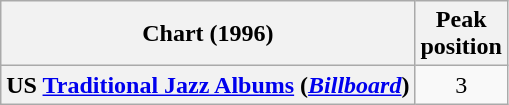<table class="wikitable plainrowheaders" style="text-align:center">
<tr>
<th scope="col">Chart (1996)</th>
<th scope="col">Peak<br>position</th>
</tr>
<tr>
<th scope="row">US <a href='#'>Traditional Jazz Albums</a> (<em><a href='#'>Billboard</a></em>)</th>
<td>3</td>
</tr>
</table>
